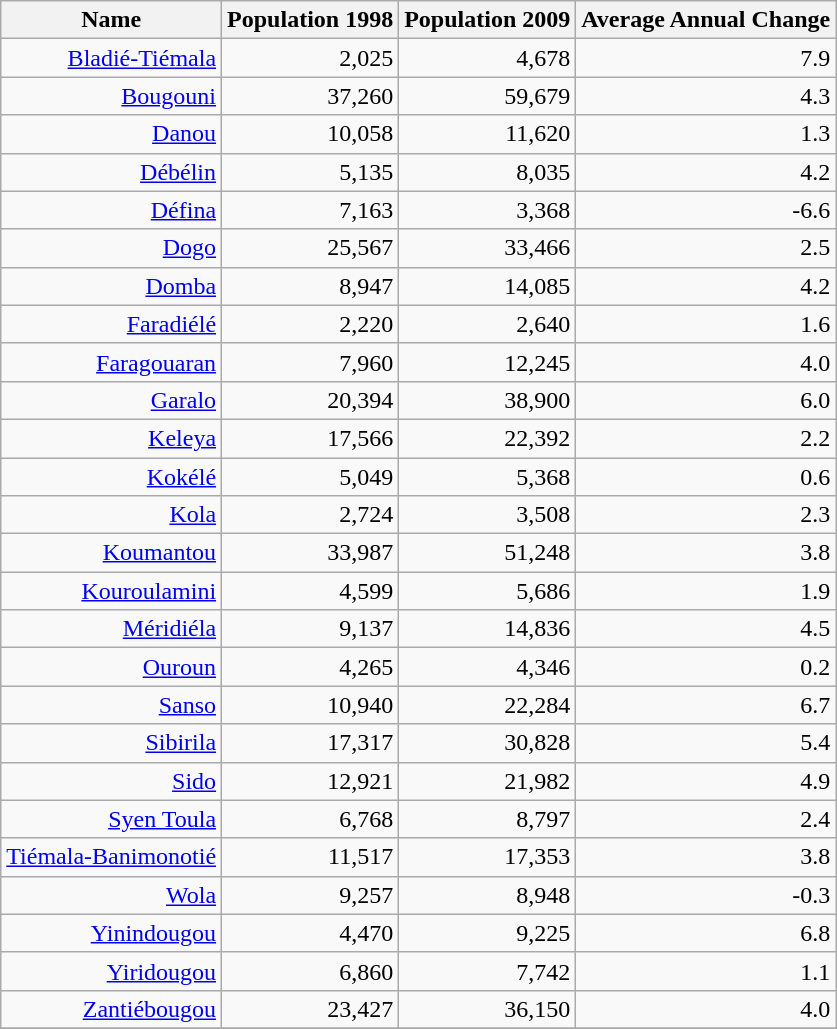<table class="wikitable sortable" style="text-align:right;">
<tr>
<th scope="col"><strong>Name</strong></th>
<th scope="col"><strong>Population 1998</strong></th>
<th scope="col"><strong>Population 2009</strong></th>
<th scope="col"><strong>Average Annual Change</strong></th>
</tr>
<tr>
<td><a href='#'>Bladié-Tiémala</a></td>
<td>2,025</td>
<td>4,678</td>
<td>7.9</td>
</tr>
<tr>
<td><a href='#'>Bougouni</a></td>
<td>37,260</td>
<td>59,679</td>
<td>4.3</td>
</tr>
<tr>
<td><a href='#'>Danou</a></td>
<td>10,058</td>
<td>11,620</td>
<td>1.3</td>
</tr>
<tr>
<td><a href='#'>Débélin</a></td>
<td>5,135</td>
<td>8,035</td>
<td>4.2</td>
</tr>
<tr>
<td><a href='#'>Défina</a></td>
<td>7,163</td>
<td>3,368</td>
<td>-6.6</td>
</tr>
<tr>
<td><a href='#'>Dogo</a></td>
<td>25,567</td>
<td>33,466</td>
<td>2.5</td>
</tr>
<tr>
<td><a href='#'>Domba</a></td>
<td>8,947</td>
<td>14,085</td>
<td>4.2</td>
</tr>
<tr>
<td><a href='#'>Faradiélé</a></td>
<td>2,220</td>
<td>2,640</td>
<td>1.6</td>
</tr>
<tr>
<td><a href='#'>Faragouaran</a></td>
<td>7,960</td>
<td>12,245</td>
<td>4.0</td>
</tr>
<tr>
<td><a href='#'>Garalo</a></td>
<td>20,394</td>
<td>38,900</td>
<td>6.0</td>
</tr>
<tr>
<td><a href='#'>Keleya</a></td>
<td>17,566</td>
<td>22,392</td>
<td>2.2</td>
</tr>
<tr>
<td><a href='#'>Kokélé</a></td>
<td>5,049</td>
<td>5,368</td>
<td>0.6</td>
</tr>
<tr>
<td><a href='#'>Kola</a></td>
<td>2,724</td>
<td>3,508</td>
<td>2.3</td>
</tr>
<tr>
<td><a href='#'>Koumantou</a></td>
<td>33,987</td>
<td>51,248</td>
<td>3.8</td>
</tr>
<tr>
<td><a href='#'>Kouroulamini</a></td>
<td>4,599</td>
<td>5,686</td>
<td>1.9</td>
</tr>
<tr>
<td><a href='#'>Méridiéla</a></td>
<td>9,137</td>
<td>14,836</td>
<td>4.5</td>
</tr>
<tr>
<td><a href='#'>Ouroun</a></td>
<td>4,265</td>
<td>4,346</td>
<td>0.2</td>
</tr>
<tr>
<td><a href='#'>Sanso</a></td>
<td>10,940</td>
<td>22,284</td>
<td>6.7</td>
</tr>
<tr>
<td><a href='#'>Sibirila</a></td>
<td>17,317</td>
<td>30,828</td>
<td>5.4</td>
</tr>
<tr>
<td><a href='#'>Sido</a></td>
<td>12,921</td>
<td>21,982</td>
<td>4.9</td>
</tr>
<tr>
<td><a href='#'>Syen Toula</a></td>
<td>6,768</td>
<td>8,797</td>
<td>2.4</td>
</tr>
<tr>
<td><a href='#'>Tiémala-Banimonotié</a></td>
<td>11,517</td>
<td>17,353</td>
<td>3.8</td>
</tr>
<tr>
<td><a href='#'>Wola</a></td>
<td>9,257</td>
<td>8,948</td>
<td>-0.3</td>
</tr>
<tr>
<td><a href='#'>Yinindougou</a></td>
<td>4,470</td>
<td>9,225</td>
<td>6.8</td>
</tr>
<tr>
<td><a href='#'>Yiridougou</a></td>
<td>6,860</td>
<td>7,742</td>
<td>1.1</td>
</tr>
<tr>
<td><a href='#'>Zantiébougou</a></td>
<td>23,427</td>
<td>36,150</td>
<td>4.0</td>
</tr>
<tr>
</tr>
</table>
